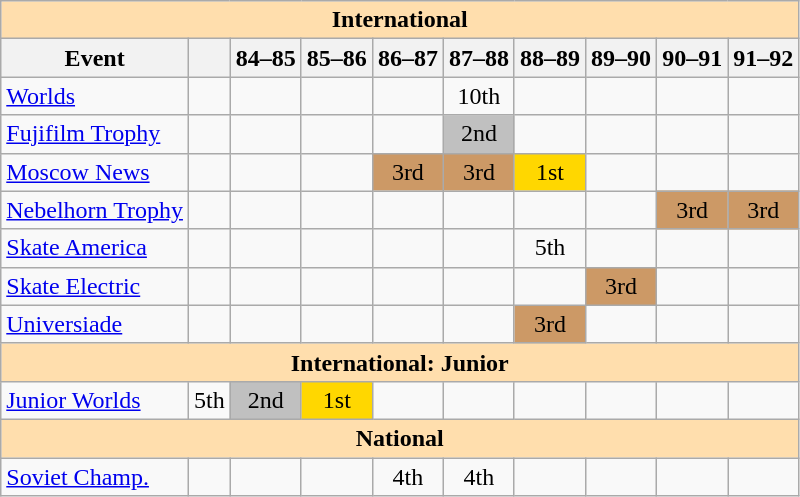<table class="wikitable" style="text-align:center">
<tr>
<th style="background-color: #ffdead; " colspan=10 align=center>International</th>
</tr>
<tr>
<th>Event</th>
<th></th>
<th>84–85</th>
<th>85–86</th>
<th>86–87</th>
<th>87–88</th>
<th>88–89</th>
<th>89–90</th>
<th>90–91</th>
<th>91–92</th>
</tr>
<tr>
<td align=left><a href='#'>Worlds</a></td>
<td></td>
<td></td>
<td></td>
<td></td>
<td>10th</td>
<td></td>
<td></td>
<td></td>
<td></td>
</tr>
<tr>
<td align=left><a href='#'>Fujifilm Trophy</a></td>
<td></td>
<td></td>
<td></td>
<td></td>
<td bgcolor=silver>2nd</td>
<td></td>
<td></td>
<td></td>
<td></td>
</tr>
<tr>
<td align=left><a href='#'>Moscow News</a></td>
<td></td>
<td></td>
<td></td>
<td bgcolor=cc9966>3rd</td>
<td bgcolor=cc9966>3rd</td>
<td bgcolor=gold>1st</td>
<td></td>
<td></td>
<td></td>
</tr>
<tr>
<td align=left><a href='#'>Nebelhorn Trophy</a></td>
<td></td>
<td></td>
<td></td>
<td></td>
<td></td>
<td></td>
<td></td>
<td bgcolor=cc9966>3rd</td>
<td bgcolor=cc9966>3rd</td>
</tr>
<tr>
<td align=left><a href='#'>Skate America</a></td>
<td></td>
<td></td>
<td></td>
<td></td>
<td></td>
<td>5th</td>
<td></td>
<td></td>
<td></td>
</tr>
<tr>
<td align=left><a href='#'>Skate Electric</a></td>
<td></td>
<td></td>
<td></td>
<td></td>
<td></td>
<td></td>
<td bgcolor=cc9966>3rd</td>
<td></td>
<td></td>
</tr>
<tr>
<td align=left><a href='#'>Universiade</a></td>
<td></td>
<td></td>
<td></td>
<td></td>
<td></td>
<td bgcolor=cc9966>3rd</td>
<td></td>
<td></td>
<td></td>
</tr>
<tr>
<th style="background-color: #ffdead; " colspan=10 align=center>International: Junior</th>
</tr>
<tr>
<td align=left><a href='#'>Junior Worlds</a></td>
<td>5th</td>
<td bgcolor=silver>2nd</td>
<td bgcolor=gold>1st</td>
<td></td>
<td></td>
<td></td>
<td></td>
<td></td>
<td></td>
</tr>
<tr>
<th style="background-color: #ffdead; " colspan=10 align=center>National</th>
</tr>
<tr>
<td align=left><a href='#'>Soviet Champ.</a></td>
<td></td>
<td></td>
<td></td>
<td>4th</td>
<td>4th</td>
<td></td>
<td></td>
<td></td>
<td></td>
</tr>
</table>
